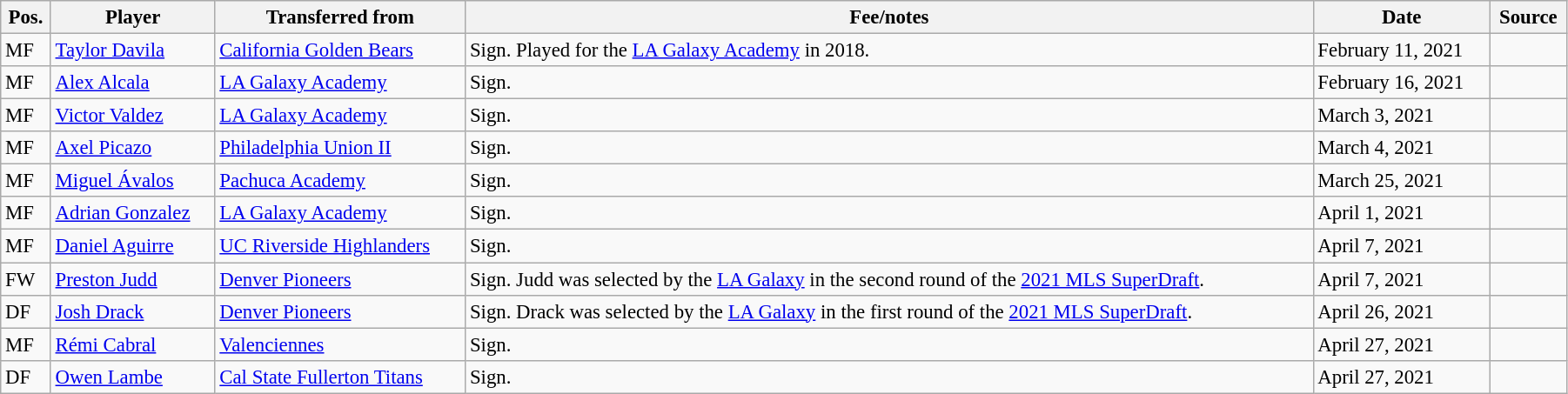<table class="wikitable sortable" style="width:95%; text-align:center; font-size:95%; text-align:left;">
<tr>
<th>Pos.</th>
<th>Player</th>
<th>Transferred from</th>
<th>Fee/notes</th>
<th>Date</th>
<th>Source</th>
</tr>
<tr>
<td>MF</td>
<td> <a href='#'>Taylor Davila</a></td>
<td> <a href='#'>California Golden Bears</a></td>
<td>Sign. Played for the <a href='#'>LA Galaxy Academy</a> in 2018.</td>
<td>February 11, 2021</td>
<td align=center></td>
</tr>
<tr>
<td>MF</td>
<td> <a href='#'>Alex Alcala</a></td>
<td> <a href='#'>LA Galaxy Academy</a></td>
<td>Sign.</td>
<td>February 16, 2021</td>
<td align=center></td>
</tr>
<tr>
<td>MF</td>
<td> <a href='#'>Victor Valdez</a></td>
<td> <a href='#'>LA Galaxy Academy</a></td>
<td>Sign.</td>
<td>March 3, 2021</td>
<td align=center></td>
</tr>
<tr>
<td>MF</td>
<td> <a href='#'>Axel Picazo</a></td>
<td> <a href='#'>Philadelphia Union II</a></td>
<td>Sign.</td>
<td>March 4, 2021</td>
<td align=center></td>
</tr>
<tr>
<td>MF</td>
<td> <a href='#'>Miguel Ávalos</a></td>
<td> <a href='#'>Pachuca Academy</a></td>
<td>Sign.</td>
<td>March 25, 2021</td>
<td align=center></td>
</tr>
<tr>
<td>MF</td>
<td> <a href='#'>Adrian Gonzalez</a></td>
<td> <a href='#'>LA Galaxy Academy</a></td>
<td>Sign.</td>
<td>April 1, 2021</td>
<td align=center></td>
</tr>
<tr>
<td>MF</td>
<td> <a href='#'>Daniel Aguirre</a></td>
<td> <a href='#'>UC Riverside Highlanders</a></td>
<td>Sign.</td>
<td>April 7, 2021</td>
<td align=center></td>
</tr>
<tr>
<td>FW</td>
<td> <a href='#'>Preston Judd</a></td>
<td> <a href='#'>Denver Pioneers</a></td>
<td>Sign. Judd was selected by the <a href='#'>LA Galaxy</a> in the second round of the <a href='#'>2021 MLS SuperDraft</a>.</td>
<td>April 7, 2021</td>
<td align=center></td>
</tr>
<tr>
<td>DF</td>
<td> <a href='#'>Josh Drack</a></td>
<td> <a href='#'>Denver Pioneers</a></td>
<td>Sign. Drack was selected by the <a href='#'>LA Galaxy</a> in the first round of the <a href='#'>2021 MLS SuperDraft</a>.</td>
<td>April 26, 2021</td>
<td align=center></td>
</tr>
<tr>
<td>MF</td>
<td> <a href='#'>Rémi Cabral</a></td>
<td> <a href='#'>Valenciennes</a></td>
<td>Sign.</td>
<td>April 27, 2021</td>
<td align=center></td>
</tr>
<tr>
<td>DF</td>
<td> <a href='#'>Owen Lambe</a></td>
<td> <a href='#'>Cal State Fullerton Titans</a></td>
<td>Sign.</td>
<td>April 27, 2021</td>
<td align=center></td>
</tr>
</table>
